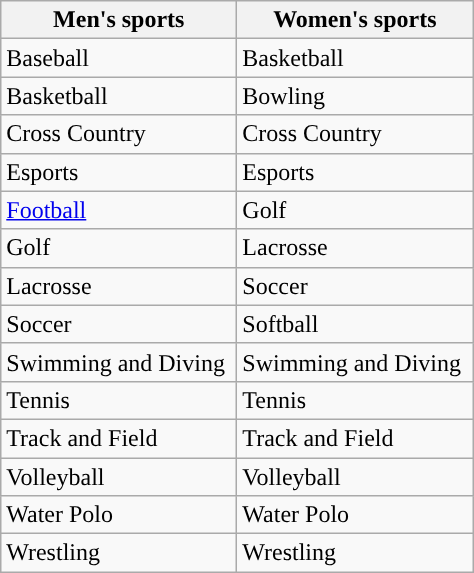<table class="wikitable"; style= "text-align: ">
<tr>
<th width=150px>Men's sports</th>
<th width=150px>Women's sports</th>
</tr>
<tr>
<td>Baseball</td>
<td>Basketball</td>
</tr>
<tr>
<td>Basketball</td>
<td>Bowling</td>
</tr>
<tr>
<td>Cross Country</td>
<td>Cross Country</td>
</tr>
<tr>
<td>Esports</td>
<td>Esports</td>
</tr>
<tr>
<td><a href='#'>Football</a></td>
<td>Golf</td>
</tr>
<tr>
<td>Golf</td>
<td>Lacrosse</td>
</tr>
<tr>
<td>Lacrosse</td>
<td>Soccer</td>
</tr>
<tr>
<td>Soccer</td>
<td>Softball</td>
</tr>
<tr>
<td>Swimming and Diving</td>
<td>Swimming and Diving</td>
</tr>
<tr>
<td>Tennis</td>
<td>Tennis</td>
</tr>
<tr>
<td>Track and Field</td>
<td>Track and Field</td>
</tr>
<tr>
<td>Volleyball</td>
<td>Volleyball</td>
</tr>
<tr>
<td>Water Polo</td>
<td>Water Polo</td>
</tr>
<tr>
<td>Wrestling</td>
<td>Wrestling</td>
</tr>
</table>
